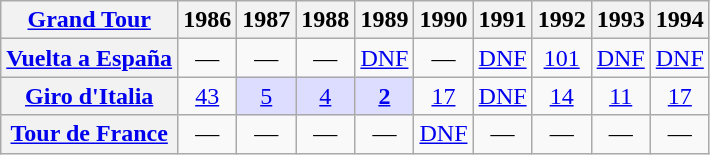<table class="wikitable plainrowheaders">
<tr>
<th scope="col"><a href='#'>Grand Tour</a></th>
<th scope="col">1986</th>
<th scope="col">1987</th>
<th scope="col">1988</th>
<th scope="col">1989</th>
<th scope="col">1990</th>
<th scope="col">1991</th>
<th scope="col">1992</th>
<th scope="col">1993</th>
<th scope="col">1994</th>
</tr>
<tr style="text-align:center;">
<th scope="row"> <a href='#'>Vuelta a España</a></th>
<td>—</td>
<td>—</td>
<td>—</td>
<td style="text-align:center;"><a href='#'>DNF</a></td>
<td>—</td>
<td style="text-align:center;"><a href='#'>DNF</a></td>
<td style="text-align:center;"><a href='#'>101</a></td>
<td style="text-align:center;"><a href='#'>DNF</a></td>
<td style="text-align:center;"><a href='#'>DNF</a></td>
</tr>
<tr style="text-align:center;">
<th scope="row"> <a href='#'>Giro d'Italia</a></th>
<td style="text-align:center;"><a href='#'>43</a></td>
<td style="background:#ddf;"><a href='#'>5</a></td>
<td style="background:#ddf;"><a href='#'>4</a></td>
<td style="background:#ddf;"><a href='#'><strong>2</strong></a></td>
<td style="text-align:center;"><a href='#'>17</a></td>
<td style="text-align:center;"><a href='#'>DNF</a></td>
<td style="text-align:center;"><a href='#'>14</a></td>
<td style="text-align:center;"><a href='#'>11</a></td>
<td style="text-align:center;"><a href='#'>17</a></td>
</tr>
<tr style="text-align:center;">
<th scope="row"> <a href='#'>Tour de France</a></th>
<td>—</td>
<td>—</td>
<td>—</td>
<td>—</td>
<td style="text-align:center;"><a href='#'>DNF</a></td>
<td>—</td>
<td>—</td>
<td>—</td>
<td>—</td>
</tr>
</table>
